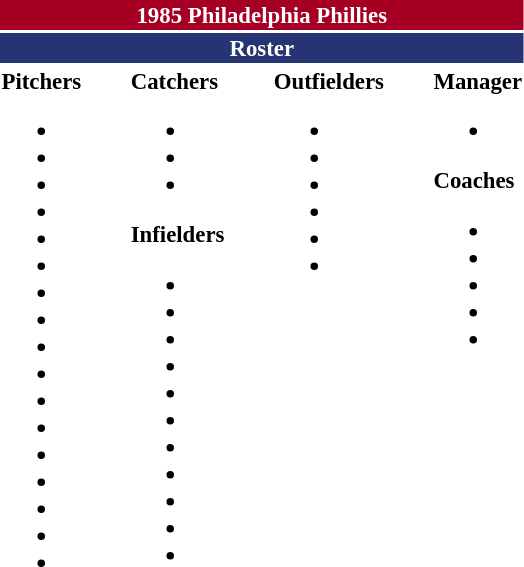<table class="toccolours" style="font-size: 95%;">
<tr>
<th colspan="10" style="background-color: #A50024; color: white; text-align: center;">1985 Philadelphia Phillies</th>
</tr>
<tr>
<td colspan="10" style="background-color: #263473; color: white; text-align: center;"><strong>Roster</strong></td>
</tr>
<tr>
<td valign="top"><strong>Pitchers</strong><br><ul><li></li><li></li><li></li><li></li><li></li><li></li><li></li><li></li><li></li><li></li><li></li><li></li><li></li><li></li><li></li><li></li><li></li></ul></td>
<td width="25px"></td>
<td valign="top"><strong>Catchers</strong><br><ul><li></li><li></li><li></li></ul><strong>Infielders</strong><ul><li></li><li></li><li></li><li></li><li></li><li></li><li></li><li></li><li></li><li></li><li></li></ul></td>
<td width="25px"></td>
<td valign="top"><strong>Outfielders</strong><br><ul><li></li><li></li><li></li><li></li><li></li><li></li></ul></td>
<td width="25px"></td>
<td valign="top"><strong>Manager</strong><br><ul><li></li></ul><strong>Coaches</strong><ul><li></li><li></li><li></li><li></li><li></li></ul></td>
</tr>
<tr>
</tr>
</table>
